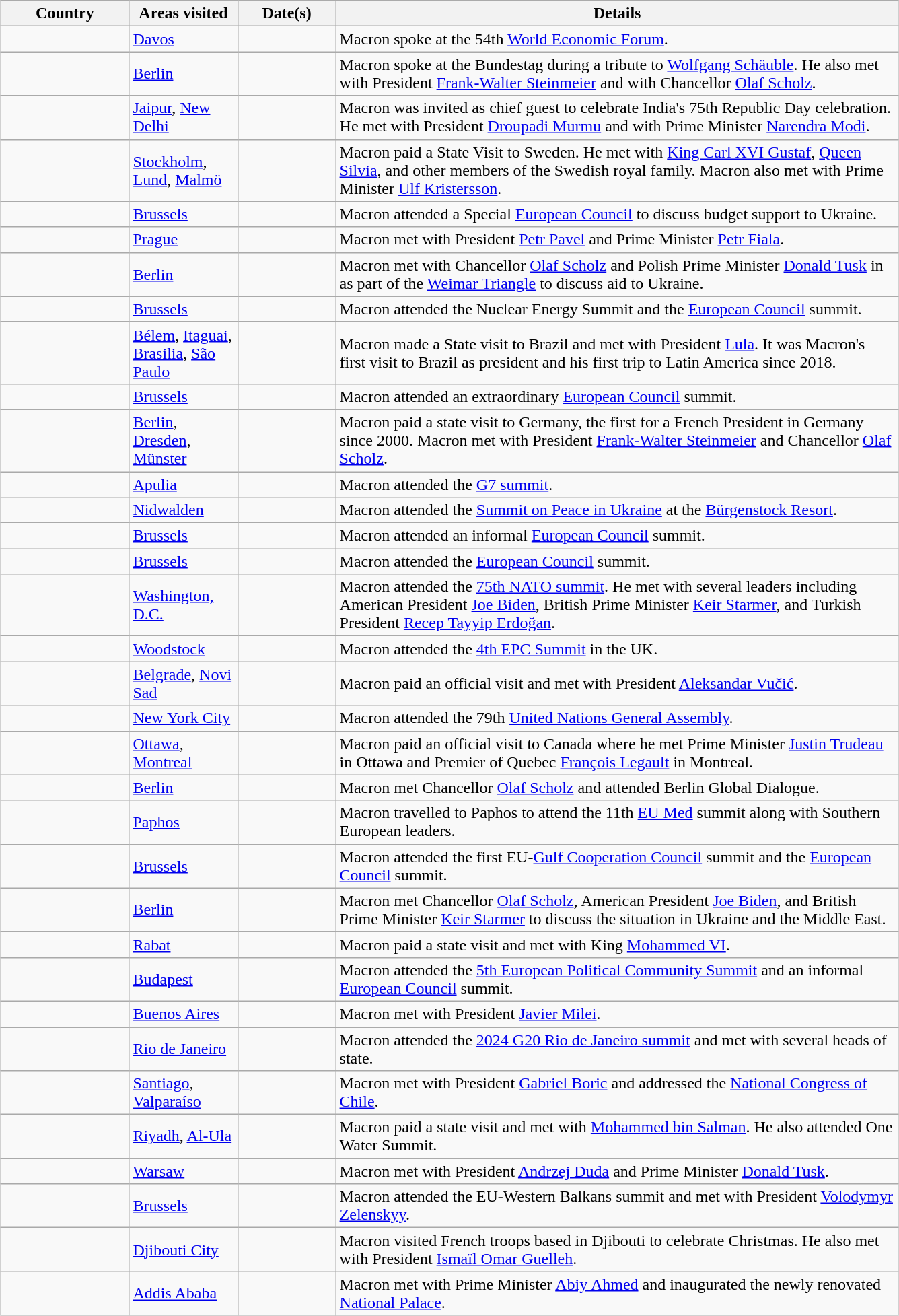<table class="wikitable sortable outercollapse" style="margin: 1em auto 1em auto">
<tr>
<th width=120>Country</th>
<th width=100>Areas visited</th>
<th width=90>Date(s)</th>
<th width=550 class=unsortable>Details</th>
</tr>
<tr>
<td></td>
<td><a href='#'>Davos</a></td>
<td></td>
<td>Macron spoke at the 54th <a href='#'>World Economic Forum</a>.</td>
</tr>
<tr>
<td></td>
<td><a href='#'>Berlin</a></td>
<td></td>
<td>Macron spoke at the Bundestag during a tribute to <a href='#'>Wolfgang Schäuble</a>. He also met with President <a href='#'>Frank-Walter Steinmeier</a> and with Chancellor <a href='#'>Olaf Scholz</a>.</td>
</tr>
<tr>
<td></td>
<td><a href='#'>Jaipur</a>, <a href='#'>New Delhi</a></td>
<td></td>
<td>Macron was invited as chief guest to celebrate India's 75th Republic Day celebration. He met with President <a href='#'>Droupadi Murmu</a> and with Prime Minister <a href='#'>Narendra Modi</a>.</td>
</tr>
<tr>
<td></td>
<td><a href='#'>Stockholm</a>, <a href='#'>Lund</a>, <a href='#'>Malmö</a></td>
<td></td>
<td>Macron paid a State Visit to Sweden. He met with <a href='#'>King Carl XVI Gustaf</a>, <a href='#'>Queen Silvia</a>, and other members of the Swedish royal family. Macron also met with Prime Minister <a href='#'>Ulf Kristersson</a>.</td>
</tr>
<tr>
<td></td>
<td><a href='#'>Brussels</a></td>
<td></td>
<td>Macron attended a Special <a href='#'>European Council</a> to discuss budget support to Ukraine.</td>
</tr>
<tr>
<td></td>
<td><a href='#'>Prague</a></td>
<td></td>
<td>Macron met with President <a href='#'>Petr Pavel</a> and Prime Minister <a href='#'>Petr Fiala</a>.</td>
</tr>
<tr>
<td></td>
<td><a href='#'>Berlin</a></td>
<td></td>
<td>Macron met with Chancellor <a href='#'>Olaf Scholz</a> and Polish Prime Minister <a href='#'>Donald Tusk</a> in as part of the <a href='#'>Weimar Triangle</a> to discuss aid to Ukraine.</td>
</tr>
<tr>
<td></td>
<td><a href='#'>Brussels</a></td>
<td></td>
<td>Macron attended the Nuclear Energy Summit and the <a href='#'>European Council</a> summit.</td>
</tr>
<tr>
<td></td>
<td><a href='#'>Bélem</a>, <a href='#'>Itaguai</a>, <a href='#'>Brasilia</a>, <a href='#'>São Paulo</a></td>
<td></td>
<td>Macron made a State visit to Brazil and met with President <a href='#'>Lula</a>. It was Macron's first visit to Brazil as president and his first trip to Latin America since 2018.</td>
</tr>
<tr>
<td></td>
<td><a href='#'>Brussels</a></td>
<td></td>
<td>Macron attended an extraordinary <a href='#'>European Council</a> summit.</td>
</tr>
<tr>
<td></td>
<td><a href='#'>Berlin</a>, <a href='#'>Dresden</a>, <a href='#'>Münster</a></td>
<td></td>
<td>Macron paid a state visit to Germany, the first for a French President in Germany since 2000. Macron met with President <a href='#'>Frank-Walter Steinmeier</a> and Chancellor <a href='#'>Olaf Scholz</a>.</td>
</tr>
<tr>
<td></td>
<td><a href='#'>Apulia</a></td>
<td></td>
<td>Macron attended the <a href='#'>G7 summit</a>.</td>
</tr>
<tr>
<td></td>
<td><a href='#'>Nidwalden</a></td>
<td></td>
<td>Macron attended the <a href='#'>Summit on Peace in Ukraine</a> at the <a href='#'>Bürgenstock Resort</a>.</td>
</tr>
<tr>
<td></td>
<td><a href='#'>Brussels</a></td>
<td></td>
<td>Macron attended an informal <a href='#'>European Council</a> summit.</td>
</tr>
<tr>
<td></td>
<td><a href='#'>Brussels</a></td>
<td></td>
<td>Macron attended the <a href='#'>European Council</a> summit.</td>
</tr>
<tr>
<td></td>
<td><a href='#'>Washington, D.C.</a></td>
<td></td>
<td>Macron attended the <a href='#'>75th NATO summit</a>. He met with several leaders including American President <a href='#'>Joe Biden</a>, British Prime Minister <a href='#'>Keir Starmer</a>, and Turkish President <a href='#'>Recep Tayyip Erdoğan</a>.</td>
</tr>
<tr>
<td></td>
<td><a href='#'>Woodstock</a></td>
<td></td>
<td>Macron attended the <a href='#'>4th EPC Summit</a> in the UK.</td>
</tr>
<tr>
<td></td>
<td><a href='#'>Belgrade</a>, <a href='#'>Novi Sad</a></td>
<td></td>
<td>Macron paid an official visit and met with President <a href='#'>Aleksandar Vučić</a>.</td>
</tr>
<tr>
<td></td>
<td><a href='#'>New York City</a></td>
<td></td>
<td>Macron attended the 79th <a href='#'>United Nations General Assembly</a>.</td>
</tr>
<tr>
<td></td>
<td><a href='#'>Ottawa</a>, <a href='#'>Montreal</a></td>
<td></td>
<td>Macron paid an official visit to Canada where he met Prime Minister <a href='#'>Justin Trudeau</a> in Ottawa and Premier of Quebec <a href='#'>François Legault</a> in Montreal.</td>
</tr>
<tr>
<td></td>
<td><a href='#'>Berlin</a></td>
<td></td>
<td>Macron met Chancellor <a href='#'>Olaf Scholz</a> and attended Berlin Global Dialogue.</td>
</tr>
<tr>
<td></td>
<td><a href='#'>Paphos</a></td>
<td></td>
<td>Macron travelled to Paphos to attend the 11th <a href='#'>EU Med</a> summit along with Southern European leaders.</td>
</tr>
<tr>
<td></td>
<td><a href='#'>Brussels</a></td>
<td></td>
<td>Macron attended the first EU-<a href='#'>Gulf Cooperation Council</a> summit and the <a href='#'>European Council</a> summit.</td>
</tr>
<tr>
<td></td>
<td><a href='#'>Berlin</a></td>
<td></td>
<td>Macron met Chancellor <a href='#'>Olaf Scholz</a>, American President <a href='#'>Joe Biden</a>, and British Prime Minister <a href='#'>Keir Starmer</a> to discuss the situation in Ukraine and the Middle East.</td>
</tr>
<tr>
<td></td>
<td><a href='#'>Rabat</a></td>
<td></td>
<td>Macron paid a state visit and met with King <a href='#'>Mohammed VI</a>.</td>
</tr>
<tr>
<td></td>
<td><a href='#'>Budapest</a></td>
<td></td>
<td>Macron attended the <a href='#'>5th European Political Community Summit</a> and an informal <a href='#'>European Council</a> summit.</td>
</tr>
<tr>
<td></td>
<td><a href='#'>Buenos Aires</a></td>
<td></td>
<td>Macron met with President <a href='#'>Javier Milei</a>.</td>
</tr>
<tr>
<td></td>
<td><a href='#'>Rio de Janeiro</a></td>
<td></td>
<td>Macron attended the <a href='#'>2024 G20 Rio de Janeiro summit</a> and met with several heads of state.</td>
</tr>
<tr>
<td></td>
<td><a href='#'>Santiago</a>, <a href='#'>Valparaíso</a></td>
<td></td>
<td>Macron met with President <a href='#'>Gabriel Boric</a> and addressed the <a href='#'>National Congress of Chile</a>.</td>
</tr>
<tr>
<td></td>
<td><a href='#'>Riyadh</a>, <a href='#'>Al-Ula</a></td>
<td></td>
<td>Macron paid a state visit and met with <a href='#'>Mohammed bin Salman</a>. He also attended One Water Summit.</td>
</tr>
<tr>
<td></td>
<td><a href='#'>Warsaw</a></td>
<td></td>
<td>Macron met with President <a href='#'>Andrzej Duda</a> and Prime Minister <a href='#'>Donald Tusk</a>.</td>
</tr>
<tr>
<td></td>
<td><a href='#'>Brussels</a></td>
<td></td>
<td>Macron attended the EU-Western Balkans summit and met with President <a href='#'>Volodymyr Zelenskyy</a>.</td>
</tr>
<tr>
<td></td>
<td><a href='#'>Djibouti City</a></td>
<td></td>
<td>Macron visited French troops based in Djibouti to celebrate Christmas. He also met with President <a href='#'>Ismaïl Omar Guelleh</a>.</td>
</tr>
<tr>
<td></td>
<td><a href='#'>Addis Ababa</a></td>
<td></td>
<td>Macron met with Prime Minister <a href='#'>Abiy Ahmed</a> and inaugurated the newly renovated <a href='#'>National Palace</a>.</td>
</tr>
</table>
